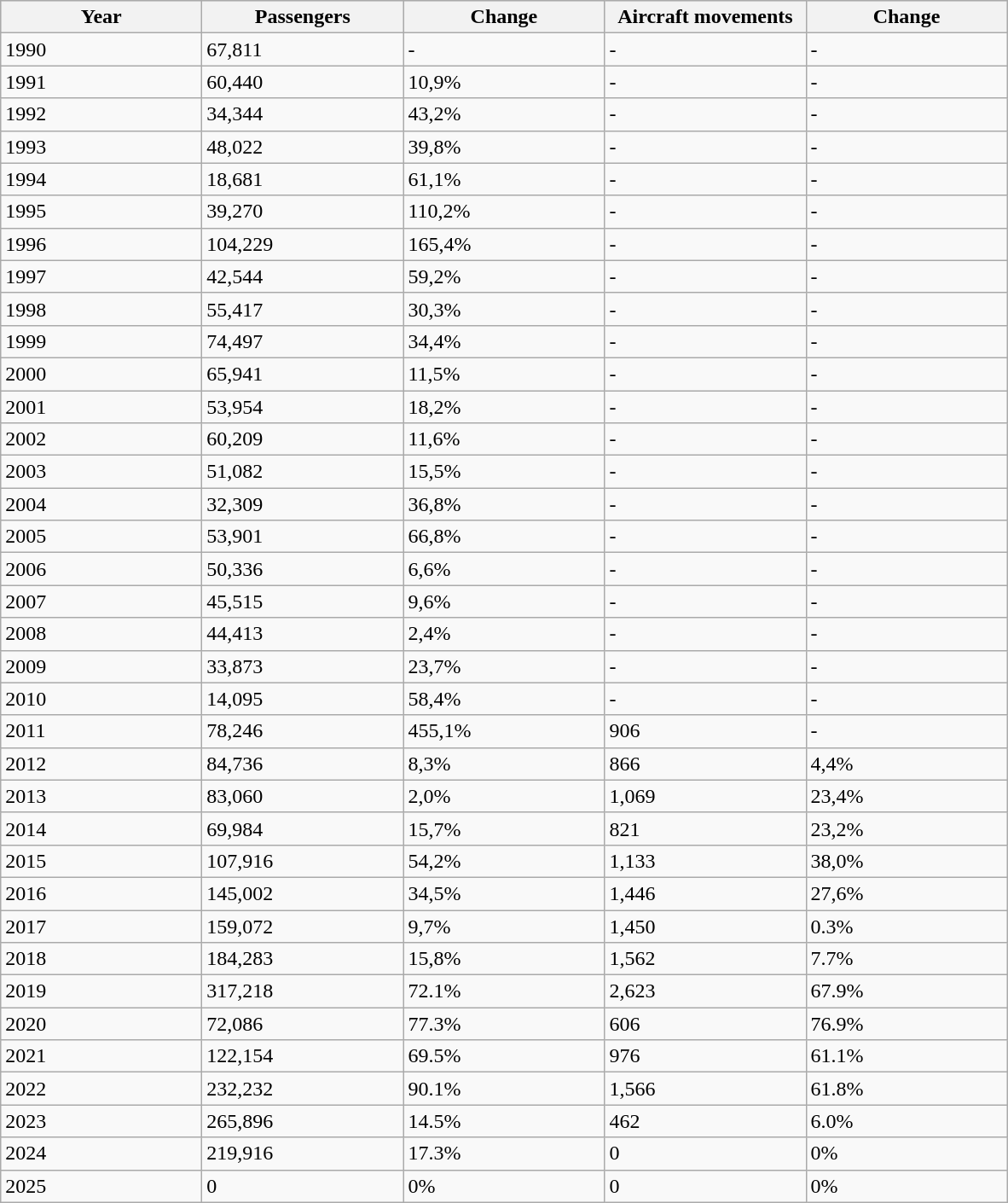<table class="wikitable">
<tr style="background:lightgrey;">
<th style="width:150px;">Year</th>
<th style="width:150px;">Passengers</th>
<th style="width:150px;">Change</th>
<th width="150">Aircraft movements</th>
<th width="150">Change</th>
</tr>
<tr>
<td>1990</td>
<td>67,811</td>
<td>-</td>
<td>-</td>
<td>-</td>
</tr>
<tr>
<td>1991</td>
<td>60,440</td>
<td>10,9%</td>
<td>-</td>
<td>-</td>
</tr>
<tr>
<td>1992</td>
<td>34,344</td>
<td>43,2%</td>
<td>-</td>
<td>-</td>
</tr>
<tr>
<td>1993</td>
<td>48,022</td>
<td>39,8%</td>
<td>-</td>
<td>-</td>
</tr>
<tr>
<td>1994</td>
<td>18,681</td>
<td>61,1%</td>
<td>-</td>
<td>-</td>
</tr>
<tr>
<td>1995</td>
<td>39,270</td>
<td>110,2%</td>
<td>-</td>
<td>-</td>
</tr>
<tr>
<td>1996</td>
<td>104,229</td>
<td>165,4%</td>
<td>-</td>
<td>-</td>
</tr>
<tr>
<td>1997</td>
<td>42,544</td>
<td>59,2%</td>
<td>-</td>
<td>-</td>
</tr>
<tr>
<td>1998</td>
<td>55,417</td>
<td>30,3%</td>
<td>-</td>
<td>-</td>
</tr>
<tr>
<td>1999</td>
<td>74,497</td>
<td>34,4%</td>
<td>-</td>
<td>-</td>
</tr>
<tr>
<td>2000</td>
<td>65,941</td>
<td>11,5%</td>
<td>-</td>
<td>-</td>
</tr>
<tr>
<td>2001</td>
<td>53,954</td>
<td>18,2%</td>
<td>-</td>
<td>-</td>
</tr>
<tr>
<td>2002</td>
<td>60,209</td>
<td>11,6%</td>
<td>-</td>
<td>-</td>
</tr>
<tr>
<td>2003</td>
<td>51,082</td>
<td>15,5%</td>
<td>-</td>
<td>-</td>
</tr>
<tr>
<td>2004</td>
<td>32,309</td>
<td>36,8%</td>
<td>-</td>
<td>-</td>
</tr>
<tr>
<td>2005</td>
<td>53,901</td>
<td>66,8%</td>
<td>-</td>
<td>-</td>
</tr>
<tr>
<td>2006</td>
<td>50,336</td>
<td>6,6%</td>
<td>-</td>
<td>-</td>
</tr>
<tr>
<td>2007</td>
<td>45,515</td>
<td>9,6%</td>
<td>-</td>
<td>-</td>
</tr>
<tr>
<td>2008</td>
<td>44,413</td>
<td>2,4%</td>
<td>-</td>
<td>-</td>
</tr>
<tr>
<td>2009</td>
<td>33,873</td>
<td>23,7%</td>
<td>-</td>
<td>-</td>
</tr>
<tr>
<td>2010</td>
<td>14,095</td>
<td>58,4%</td>
<td>-</td>
<td>-</td>
</tr>
<tr>
<td>2011</td>
<td>78,246</td>
<td>455,1%</td>
<td>906</td>
<td>-</td>
</tr>
<tr>
<td>2012</td>
<td>84,736</td>
<td>8,3%</td>
<td>866</td>
<td>4,4%</td>
</tr>
<tr>
<td>2013</td>
<td>83,060</td>
<td>2,0%</td>
<td>1,069</td>
<td>23,4%</td>
</tr>
<tr>
<td>2014</td>
<td>69,984</td>
<td>15,7%</td>
<td>821</td>
<td>23,2%</td>
</tr>
<tr>
<td>2015</td>
<td>107,916</td>
<td>54,2%</td>
<td>1,133</td>
<td>38,0%</td>
</tr>
<tr>
<td>2016</td>
<td>145,002</td>
<td>34,5%</td>
<td>1,446</td>
<td>27,6%</td>
</tr>
<tr>
<td>2017</td>
<td>159,072</td>
<td>9,7%</td>
<td>1,450</td>
<td>0.3%</td>
</tr>
<tr>
<td>2018</td>
<td>184,283</td>
<td>15,8%</td>
<td>1,562</td>
<td>7.7%</td>
</tr>
<tr>
<td>2019</td>
<td>317,218</td>
<td>72.1%</td>
<td>2,623</td>
<td>67.9%</td>
</tr>
<tr>
<td>2020</td>
<td>72,086</td>
<td>77.3%</td>
<td>606</td>
<td>76.9%</td>
</tr>
<tr>
<td>2021</td>
<td>122,154</td>
<td>69.5%</td>
<td>976</td>
<td>61.1%</td>
</tr>
<tr>
<td>2022</td>
<td>232,232</td>
<td>90.1%</td>
<td>1,566</td>
<td>61.8%</td>
</tr>
<tr>
<td>2023</td>
<td>265,896</td>
<td>14.5%</td>
<td>462</td>
<td>6.0%</td>
</tr>
<tr>
<td>2024</td>
<td>219,916</td>
<td>17.3%</td>
<td>0</td>
<td>0%</td>
</tr>
<tr>
<td>2025</td>
<td>0</td>
<td>0%</td>
<td>0</td>
<td>0%</td>
</tr>
</table>
